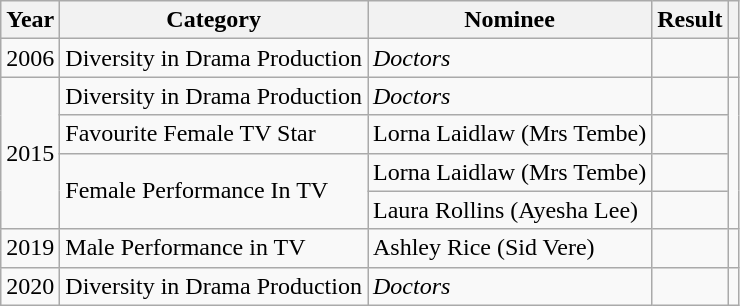<table class="wikitable">
<tr>
<th>Year</th>
<th>Category</th>
<th>Nominee</th>
<th>Result</th>
<th></th>
</tr>
<tr>
<td>2006</td>
<td>Diversity in Drama Production</td>
<td><em>Doctors</em></td>
<td></td>
<td align="center"></td>
</tr>
<tr>
<td rowspan="4">2015</td>
<td>Diversity in Drama Production</td>
<td><em>Doctors</em></td>
<td></td>
<td align="center" rowspan="4"></td>
</tr>
<tr>
<td>Favourite Female TV Star</td>
<td>Lorna Laidlaw (Mrs Tembe)</td>
<td></td>
</tr>
<tr>
<td rowspan="2">Female Performance In TV</td>
<td>Lorna Laidlaw (Mrs Tembe)</td>
<td></td>
</tr>
<tr>
<td>Laura Rollins (Ayesha Lee)</td>
<td></td>
</tr>
<tr>
<td>2019</td>
<td>Male Performance in TV</td>
<td>Ashley Rice (Sid Vere)</td>
<td></td>
<td align="center"></td>
</tr>
<tr>
<td>2020</td>
<td>Diversity in Drama Production</td>
<td><em>Doctors</em></td>
<td></td>
<td align="center"></td>
</tr>
</table>
